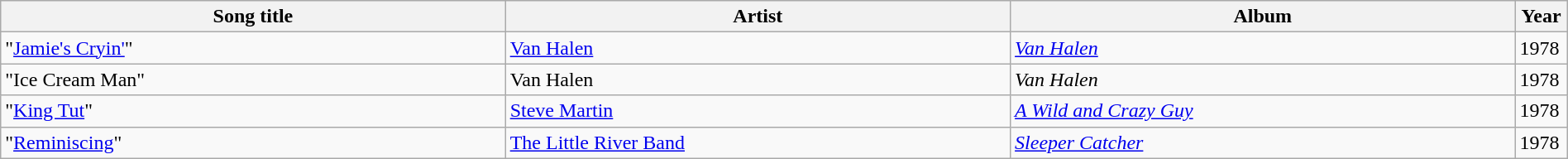<table class="wikitable" style="width:100%;">
<tr>
<th style="width:30%;">Song title</th>
<th style="width:30%;">Artist</th>
<th style="width:30%;">Album</th>
<th style="width:3%;">Year</th>
</tr>
<tr>
<td>"<a href='#'>Jamie's Cryin'</a>"</td>
<td><a href='#'>Van Halen</a></td>
<td><em><a href='#'>Van Halen</a></em></td>
<td>1978</td>
</tr>
<tr>
<td>"Ice Cream Man"</td>
<td>Van Halen</td>
<td><em>Van Halen</em></td>
<td>1978</td>
</tr>
<tr>
<td>"<a href='#'>King Tut</a>"</td>
<td><a href='#'>Steve Martin</a></td>
<td><em><a href='#'>A Wild and Crazy Guy</a></em></td>
<td>1978</td>
</tr>
<tr>
<td>"<a href='#'>Reminiscing</a>"</td>
<td><a href='#'>The Little River Band</a></td>
<td><em><a href='#'>Sleeper Catcher</a></em></td>
<td>1978</td>
</tr>
</table>
